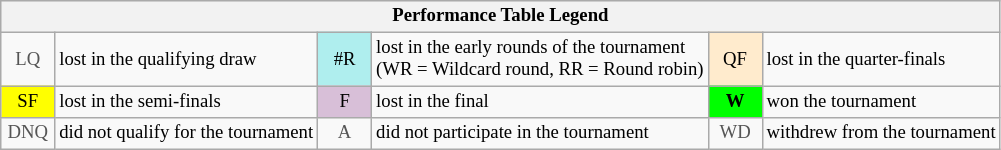<table class="wikitable" style="font-size:78%;">
<tr bgcolor="#efefef">
<th colspan="6">Performance Table Legend</th>
</tr>
<tr>
<td align="center" style="color:#555555;" width="30">LQ</td>
<td>lost in the qualifying draw</td>
<td align="center" style="background:#afeeee;">#R</td>
<td>lost in the early rounds of the tournament<br>(WR = Wildcard round, RR = Round robin)</td>
<td align="center" style="background:#ffebcd;">QF</td>
<td>lost in the quarter-finals</td>
</tr>
<tr>
<td align="center" style="background:yellow;">SF</td>
<td>lost in the semi-finals</td>
<td align="center" style="background:#D8BFD8;">F</td>
<td>lost in the final</td>
<td align="center" style="background:#00ff00;"><strong>W</strong></td>
<td>won the tournament</td>
</tr>
<tr>
<td align="center" style="color:#555555;" width="30">DNQ</td>
<td>did not qualify for the tournament</td>
<td align="center" style="color:#555555;" width="30">A</td>
<td>did not participate in the tournament</td>
<td align="center" style="color:#555555;" width="30">WD</td>
<td>withdrew from the tournament</td>
</tr>
</table>
